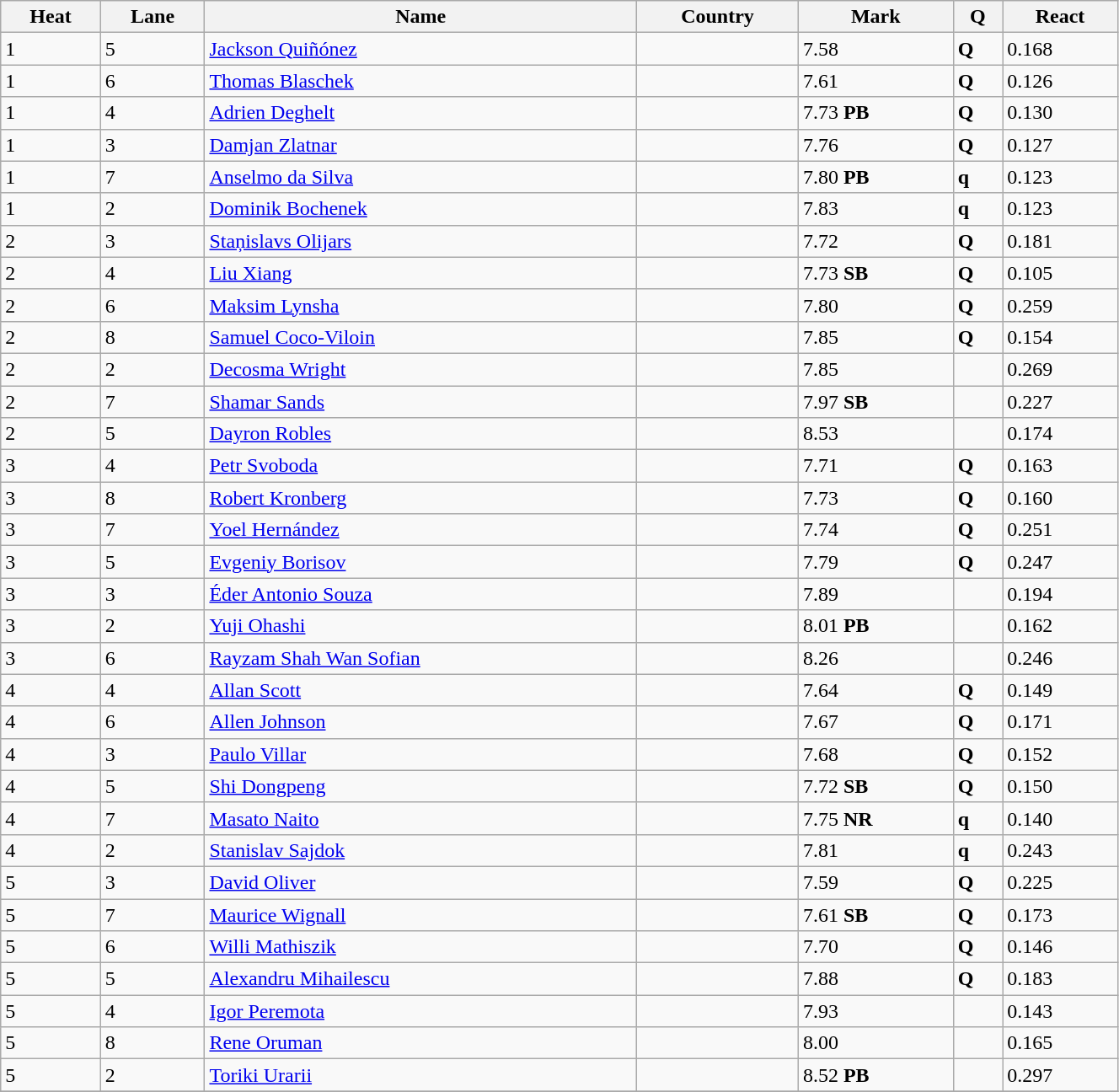<table class="wikitable sortable" width=70%>
<tr>
<th>Heat</th>
<th>Lane</th>
<th>Name</th>
<th>Country</th>
<th>Mark</th>
<th>Q</th>
<th>React</th>
</tr>
<tr>
<td>1</td>
<td>5</td>
<td><a href='#'>Jackson Quiñónez</a></td>
<td></td>
<td>7.58</td>
<td><strong>Q</strong></td>
<td>0.168</td>
</tr>
<tr>
<td>1</td>
<td>6</td>
<td><a href='#'>Thomas Blaschek</a></td>
<td></td>
<td>7.61</td>
<td><strong>Q</strong></td>
<td>0.126</td>
</tr>
<tr>
<td>1</td>
<td>4</td>
<td><a href='#'>Adrien Deghelt</a></td>
<td></td>
<td>7.73 <strong>PB</strong></td>
<td><strong>Q</strong></td>
<td>0.130</td>
</tr>
<tr>
<td>1</td>
<td>3</td>
<td><a href='#'>Damjan Zlatnar</a></td>
<td></td>
<td>7.76</td>
<td><strong>Q</strong></td>
<td>0.127</td>
</tr>
<tr>
<td>1</td>
<td>7</td>
<td><a href='#'>Anselmo da Silva</a></td>
<td></td>
<td>7.80 <strong>PB</strong></td>
<td><strong>q</strong></td>
<td>0.123</td>
</tr>
<tr>
<td>1</td>
<td>2</td>
<td><a href='#'>Dominik Bochenek</a></td>
<td></td>
<td>7.83</td>
<td><strong>q</strong></td>
<td>0.123</td>
</tr>
<tr>
<td>2</td>
<td>3</td>
<td><a href='#'>Staņislavs Olijars</a></td>
<td></td>
<td>7.72</td>
<td><strong>Q</strong></td>
<td>0.181</td>
</tr>
<tr>
<td>2</td>
<td>4</td>
<td><a href='#'>Liu Xiang</a></td>
<td></td>
<td>7.73 <strong>SB</strong></td>
<td><strong>Q</strong></td>
<td>0.105</td>
</tr>
<tr>
<td>2</td>
<td>6</td>
<td><a href='#'>Maksim Lynsha</a></td>
<td></td>
<td>7.80</td>
<td><strong>Q</strong></td>
<td>0.259</td>
</tr>
<tr>
<td>2</td>
<td>8</td>
<td><a href='#'>Samuel Coco-Viloin</a></td>
<td></td>
<td>7.85</td>
<td><strong>Q</strong></td>
<td>0.154</td>
</tr>
<tr>
<td>2</td>
<td>2</td>
<td><a href='#'>Decosma Wright</a></td>
<td></td>
<td>7.85</td>
<td></td>
<td>0.269</td>
</tr>
<tr>
<td>2</td>
<td>7</td>
<td><a href='#'>Shamar Sands</a></td>
<td></td>
<td>7.97 <strong>SB</strong></td>
<td></td>
<td>0.227</td>
</tr>
<tr>
<td>2</td>
<td>5</td>
<td><a href='#'>Dayron Robles</a></td>
<td></td>
<td>8.53</td>
<td></td>
<td>0.174</td>
</tr>
<tr>
<td>3</td>
<td>4</td>
<td><a href='#'>Petr Svoboda</a></td>
<td></td>
<td>7.71</td>
<td><strong>Q</strong></td>
<td>0.163</td>
</tr>
<tr>
<td>3</td>
<td>8</td>
<td><a href='#'>Robert Kronberg</a></td>
<td></td>
<td>7.73</td>
<td><strong>Q</strong></td>
<td>0.160</td>
</tr>
<tr>
<td>3</td>
<td>7</td>
<td><a href='#'>Yoel Hernández</a></td>
<td></td>
<td>7.74</td>
<td><strong>Q</strong></td>
<td>0.251</td>
</tr>
<tr>
<td>3</td>
<td>5</td>
<td><a href='#'>Evgeniy Borisov</a></td>
<td></td>
<td>7.79</td>
<td><strong>Q</strong></td>
<td>0.247</td>
</tr>
<tr>
<td>3</td>
<td>3</td>
<td><a href='#'>Éder Antonio Souza</a></td>
<td></td>
<td>7.89</td>
<td></td>
<td>0.194</td>
</tr>
<tr>
<td>3</td>
<td>2</td>
<td><a href='#'>Yuji Ohashi</a></td>
<td></td>
<td>8.01 <strong>PB</strong></td>
<td></td>
<td>0.162</td>
</tr>
<tr>
<td>3</td>
<td>6</td>
<td><a href='#'>Rayzam Shah Wan Sofian</a></td>
<td></td>
<td>8.26</td>
<td></td>
<td>0.246</td>
</tr>
<tr>
<td>4</td>
<td>4</td>
<td><a href='#'>Allan Scott</a></td>
<td></td>
<td>7.64</td>
<td><strong>Q</strong></td>
<td>0.149</td>
</tr>
<tr>
<td>4</td>
<td>6</td>
<td><a href='#'>Allen Johnson</a></td>
<td></td>
<td>7.67</td>
<td><strong>Q</strong></td>
<td>0.171</td>
</tr>
<tr>
<td>4</td>
<td>3</td>
<td><a href='#'>Paulo Villar</a></td>
<td></td>
<td>7.68</td>
<td><strong>Q</strong></td>
<td>0.152</td>
</tr>
<tr>
<td>4</td>
<td>5</td>
<td><a href='#'>Shi Dongpeng</a></td>
<td></td>
<td>7.72 <strong>SB</strong></td>
<td><strong>Q</strong></td>
<td>0.150</td>
</tr>
<tr>
<td>4</td>
<td>7</td>
<td><a href='#'>Masato Naito</a></td>
<td></td>
<td>7.75 <strong>NR</strong></td>
<td><strong>q</strong></td>
<td>0.140</td>
</tr>
<tr>
<td>4</td>
<td>2</td>
<td><a href='#'>Stanislav Sajdok</a></td>
<td></td>
<td>7.81</td>
<td><strong>q</strong></td>
<td>0.243</td>
</tr>
<tr>
<td>5</td>
<td>3</td>
<td><a href='#'>David Oliver</a></td>
<td></td>
<td>7.59</td>
<td><strong>Q</strong></td>
<td>0.225</td>
</tr>
<tr>
<td>5</td>
<td>7</td>
<td><a href='#'>Maurice Wignall</a></td>
<td></td>
<td>7.61 <strong>SB</strong></td>
<td><strong>Q</strong></td>
<td>0.173</td>
</tr>
<tr>
<td>5</td>
<td>6</td>
<td><a href='#'>Willi Mathiszik</a></td>
<td></td>
<td>7.70</td>
<td><strong>Q</strong></td>
<td>0.146</td>
</tr>
<tr>
<td>5</td>
<td>5</td>
<td><a href='#'>Alexandru Mihailescu</a></td>
<td></td>
<td>7.88</td>
<td><strong>Q</strong></td>
<td>0.183</td>
</tr>
<tr>
<td>5</td>
<td>4</td>
<td><a href='#'>Igor Peremota</a></td>
<td></td>
<td>7.93</td>
<td></td>
<td>0.143</td>
</tr>
<tr>
<td>5</td>
<td>8</td>
<td><a href='#'>Rene Oruman</a></td>
<td></td>
<td>8.00</td>
<td></td>
<td>0.165</td>
</tr>
<tr>
<td>5</td>
<td>2</td>
<td><a href='#'>Toriki Urarii</a></td>
<td></td>
<td>8.52 <strong>PB</strong></td>
<td></td>
<td>0.297</td>
</tr>
<tr>
</tr>
</table>
